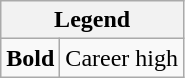<table class="wikitable mw-collapsible mw-collapsed">
<tr>
<th colspan="2">Legend</th>
</tr>
<tr>
<td><strong>Bold</strong></td>
<td>Career high</td>
</tr>
</table>
